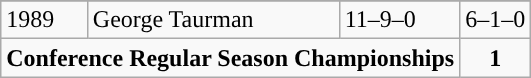<table class="wikitable" style="font-size:100%;" style="text-align:center;">
<tr>
</tr>
<tr>
<td>1989</td>
<td>George Taurman</td>
<td>11–9–0</td>
<td>6–1–0</td>
</tr>
<tr style="text-align:center; ">
<td colspan="3"><strong>Conference Regular Season Championships</strong></td>
<td colspan="1"><strong>1</strong></td>
</tr>
</table>
